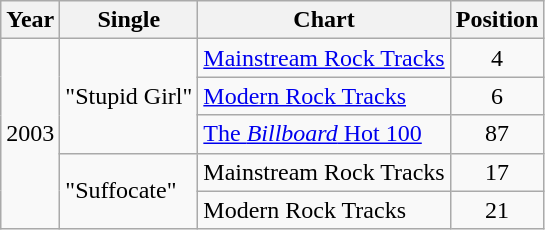<table class="wikitable">
<tr>
<th>Year</th>
<th>Single</th>
<th>Chart</th>
<th>Position</th>
</tr>
<tr>
<td rowspan=5>2003</td>
<td rowspan=3>"Stupid Girl"</td>
<td><a href='#'>Mainstream Rock Tracks</a></td>
<td align="center">4</td>
</tr>
<tr>
<td><a href='#'>Modern Rock Tracks</a></td>
<td align="center">6</td>
</tr>
<tr>
<td><a href='#'>The <em>Billboard</em> Hot 100</a></td>
<td align="center">87</td>
</tr>
<tr>
<td rowspan=2>"Suffocate"</td>
<td>Mainstream Rock Tracks</td>
<td align="center">17</td>
</tr>
<tr>
<td>Modern Rock Tracks</td>
<td align="center">21</td>
</tr>
</table>
